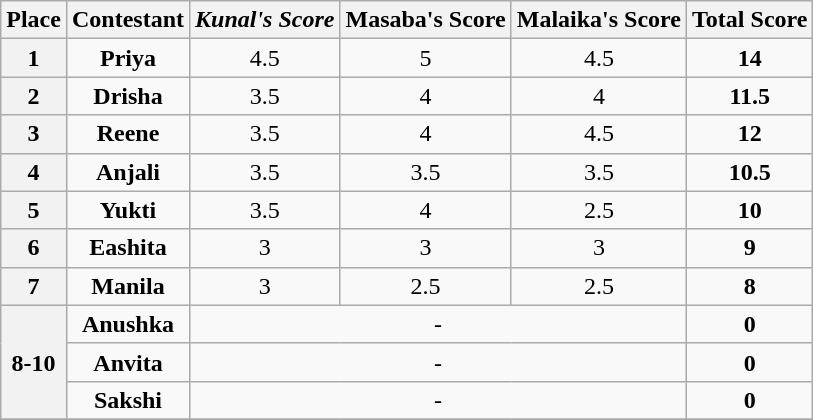<table class="wikitable" style="text-align:center">
<tr>
<th>Place</th>
<th>Contestant</th>
<th><em>Kunal's Score</em></th>
<th scope="col">Masaba's Score</th>
<th>Malaika's Score</th>
<th>Total Score</th>
</tr>
<tr>
<th>1</th>
<td><strong>Priya</strong></td>
<td>4.5</td>
<td>5</td>
<td>4.5</td>
<td><strong>14</strong></td>
</tr>
<tr>
<th>2</th>
<td><strong>Drisha</strong></td>
<td>3.5</td>
<td>4</td>
<td>4</td>
<td><strong>11.5</strong></td>
</tr>
<tr>
<th>3</th>
<td><strong>Reene</strong></td>
<td>3.5</td>
<td>4</td>
<td>4.5</td>
<td><strong>12</strong></td>
</tr>
<tr>
<th>4</th>
<td><strong>Anjali</strong></td>
<td>3.5</td>
<td>3.5</td>
<td>3.5</td>
<td><strong>10.5</strong></td>
</tr>
<tr>
<th>5</th>
<td><strong>Yukti</strong></td>
<td>3.5</td>
<td>4</td>
<td>2.5</td>
<td><strong>10</strong></td>
</tr>
<tr>
<th>6</th>
<td><strong>Eashita</strong></td>
<td>3</td>
<td>3</td>
<td>3</td>
<td><strong>9</strong></td>
</tr>
<tr>
<th>7</th>
<td><strong>Manila</strong></td>
<td>3</td>
<td>2.5</td>
<td>2.5</td>
<td><strong>8</strong></td>
</tr>
<tr>
<th rowspan="3">8-10</th>
<td><strong>Anushka</strong></td>
<td colspan="3">-</td>
<td><strong>0</strong></td>
</tr>
<tr>
<td><strong>Anvita</strong></td>
<td colspan="3">-</td>
<td><strong>0</strong></td>
</tr>
<tr>
<td><strong>Sakshi</strong></td>
<td colspan="3">-</td>
<td><strong>0</strong></td>
</tr>
<tr>
</tr>
</table>
